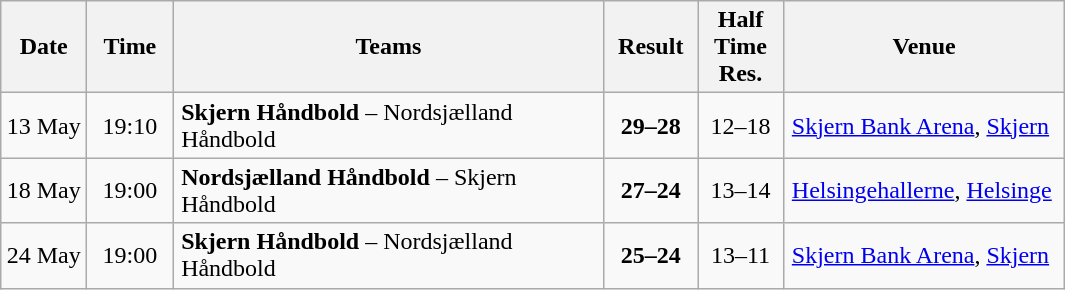<table class="wikitable" style="text-align:center;">
<tr>
<th style="width:50px;">Date</th>
<th style="width:50px;">Time</th>
<th style="width:280px;">Teams</th>
<th style="width:55px;">Result</th>
<th style="width:50px;">Half Time Res.</th>
<th style="width:180px;">Venue</th>
</tr>
<tr>
<td>13 May</td>
<td>19:10</td>
<td style="text-align:left; padding-left:5px;"><strong>Skjern Håndbold</strong> – Nordsjælland Håndbold</td>
<td><strong>29–28</strong></td>
<td>12–18</td>
<td style="text-align:left; padding-left:5px;"><a href='#'>Skjern Bank Arena</a>, <a href='#'>Skjern</a></td>
</tr>
<tr>
<td>18 May</td>
<td>19:00</td>
<td style="text-align:left; padding-left:5px;"><strong>Nordsjælland Håndbold</strong> – Skjern Håndbold</td>
<td><strong>27–24</strong></td>
<td>13–14</td>
<td style="text-align:left; padding-left:5px;"><a href='#'>Helsingehallerne</a>, <a href='#'>Helsinge</a></td>
</tr>
<tr>
<td>24 May</td>
<td>19:00</td>
<td style="text-align:left; padding-left:5px;"><strong>Skjern Håndbold</strong> – Nordsjælland Håndbold</td>
<td><strong>25–24</strong></td>
<td>13–11</td>
<td style="text-align:left; padding-left:5px;"><a href='#'>Skjern Bank Arena</a>, <a href='#'>Skjern</a></td>
</tr>
</table>
